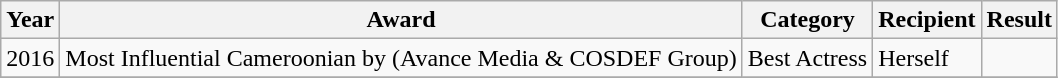<table class="wikitable plainrowheaders sortable">
<tr>
<th>Year</th>
<th>Award</th>
<th>Category</th>
<th>Recipient</th>
<th>Result</th>
</tr>
<tr>
<td>2016</td>
<td>Most Influential Cameroonian by (Avance Media & COSDEF Group)</td>
<td>Best Actress</td>
<td>Herself</td>
<td></td>
</tr>
<tr>
</tr>
</table>
